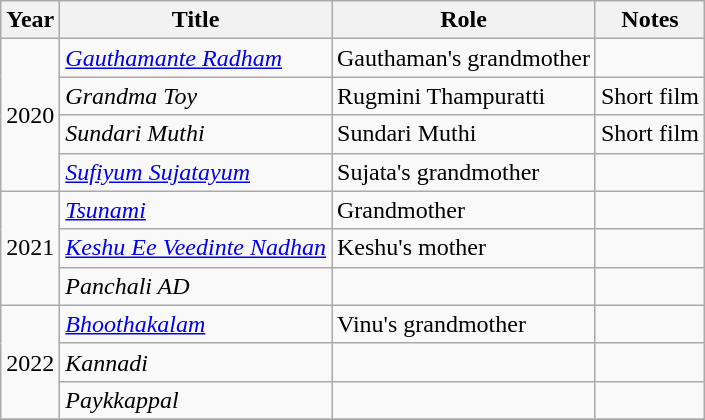<table class="wikitable sortable">
<tr>
<th>Year</th>
<th>Title</th>
<th>Role</th>
<th class="unsortable">Notes</th>
</tr>
<tr>
<td rowspan=4>2020</td>
<td><em><a href='#'>Gauthamante Radham</a></em></td>
<td>Gauthaman's grandmother</td>
<td></td>
</tr>
<tr>
<td><em>Grandma Toy</em></td>
<td>Rugmini Thampuratti</td>
<td>Short film</td>
</tr>
<tr>
<td><em>Sundari Muthi</em></td>
<td>Sundari Muthi</td>
<td>Short film</td>
</tr>
<tr>
<td><em><a href='#'>Sufiyum Sujatayum</a></em></td>
<td>Sujata's grandmother</td>
<td></td>
</tr>
<tr>
<td rowspan=3>2021</td>
<td><em><a href='#'>Tsunami</a></em></td>
<td>Grandmother</td>
<td></td>
</tr>
<tr>
<td><em><a href='#'>Keshu Ee Veedinte Nadhan</a></em></td>
<td>Keshu's mother</td>
<td></td>
</tr>
<tr>
<td><em>Panchali AD</em></td>
<td></td>
<td></td>
</tr>
<tr>
<td rowspan=3>2022</td>
<td><em><a href='#'>Bhoothakalam</a></em></td>
<td>Vinu's grandmother</td>
<td></td>
</tr>
<tr>
<td><em>Kannadi</em></td>
<td></td>
<td></td>
</tr>
<tr>
<td><em>Paykkappal</em></td>
<td></td>
<td></td>
</tr>
<tr>
</tr>
</table>
